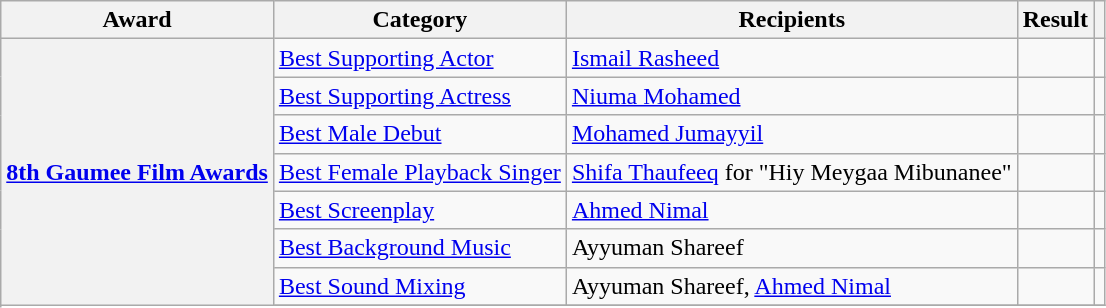<table class="wikitable plainrowheaders sortable">
<tr>
<th scope="col">Award</th>
<th scope="col">Category</th>
<th scope="col">Recipients</th>
<th scope="col">Result</th>
<th scope="col" class="unsortable"></th>
</tr>
<tr>
<th scope="row" rowspan="22"><a href='#'>8th Gaumee Film Awards</a></th>
<td><a href='#'>Best Supporting Actor</a></td>
<td><a href='#'>Ismail Rasheed</a></td>
<td></td>
<td style="text-align:center;"></td>
</tr>
<tr>
<td><a href='#'>Best Supporting Actress</a></td>
<td><a href='#'>Niuma Mohamed</a></td>
<td></td>
<td style="text-align:center;"></td>
</tr>
<tr>
<td><a href='#'>Best Male Debut</a></td>
<td><a href='#'>Mohamed Jumayyil</a></td>
<td></td>
<td style="text-align:center;"></td>
</tr>
<tr>
<td><a href='#'>Best Female Playback Singer</a></td>
<td><a href='#'>Shifa Thaufeeq</a> for "Hiy Meygaa Mibunanee"</td>
<td></td>
<td style="text-align:center;"></td>
</tr>
<tr>
<td><a href='#'>Best Screenplay</a></td>
<td><a href='#'>Ahmed Nimal</a></td>
<td></td>
<td style="text-align:center;"></td>
</tr>
<tr>
<td><a href='#'>Best Background Music</a></td>
<td>Ayyuman Shareef</td>
<td></td>
<td style="text-align:center;"></td>
</tr>
<tr>
<td><a href='#'>Best Sound Mixing</a></td>
<td>Ayyuman Shareef, <a href='#'>Ahmed Nimal</a></td>
<td></td>
<td style="text-align:center;"></td>
</tr>
<tr>
</tr>
</table>
